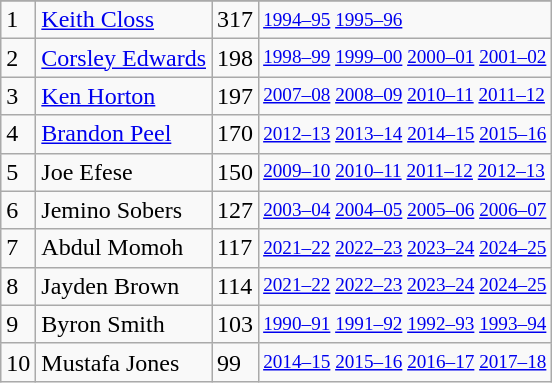<table class="wikitable">
<tr>
</tr>
<tr>
<td>1</td>
<td><a href='#'>Keith Closs</a></td>
<td>317</td>
<td style="font-size:80%;"><a href='#'>1994–95</a> <a href='#'>1995–96</a></td>
</tr>
<tr>
<td>2</td>
<td><a href='#'>Corsley Edwards</a></td>
<td>198</td>
<td style="font-size:80%;"><a href='#'>1998–99</a> <a href='#'>1999–00</a> <a href='#'>2000–01</a> <a href='#'>2001–02</a></td>
</tr>
<tr>
<td>3</td>
<td><a href='#'>Ken Horton</a></td>
<td>197</td>
<td style="font-size:80%;"><a href='#'>2007–08</a> <a href='#'>2008–09</a> <a href='#'>2010–11</a> <a href='#'>2011–12</a></td>
</tr>
<tr>
<td>4</td>
<td><a href='#'>Brandon Peel</a></td>
<td>170</td>
<td style="font-size:80%;"><a href='#'>2012–13</a> <a href='#'>2013–14</a> <a href='#'>2014–15</a> <a href='#'>2015–16</a></td>
</tr>
<tr>
<td>5</td>
<td>Joe Efese</td>
<td>150</td>
<td style="font-size:80%;"><a href='#'>2009–10</a> <a href='#'>2010–11</a> <a href='#'>2011–12</a> <a href='#'>2012–13</a></td>
</tr>
<tr>
<td>6</td>
<td>Jemino Sobers</td>
<td>127</td>
<td style="font-size:80%;"><a href='#'>2003–04</a> <a href='#'>2004–05</a> <a href='#'>2005–06</a> <a href='#'>2006–07</a></td>
</tr>
<tr>
<td>7</td>
<td>Abdul Momoh</td>
<td>117</td>
<td style="font-size:80%;"><a href='#'>2021–22</a> <a href='#'>2022–23</a> <a href='#'>2023–24</a> <a href='#'>2024–25</a></td>
</tr>
<tr>
<td>8</td>
<td>Jayden Brown</td>
<td>114</td>
<td style="font-size:80%;"><a href='#'>2021–22</a> <a href='#'>2022–23</a> <a href='#'>2023–24</a> <a href='#'>2024–25</a></td>
</tr>
<tr>
<td>9</td>
<td>Byron Smith</td>
<td>103</td>
<td style="font-size:80%;"><a href='#'>1990–91</a> <a href='#'>1991–92</a> <a href='#'>1992–93</a> <a href='#'>1993–94</a></td>
</tr>
<tr>
<td>10</td>
<td>Mustafa Jones</td>
<td>99</td>
<td style="font-size:80%;"><a href='#'>2014–15</a> <a href='#'>2015–16</a> <a href='#'>2016–17</a> <a href='#'>2017–18</a></td>
</tr>
</table>
